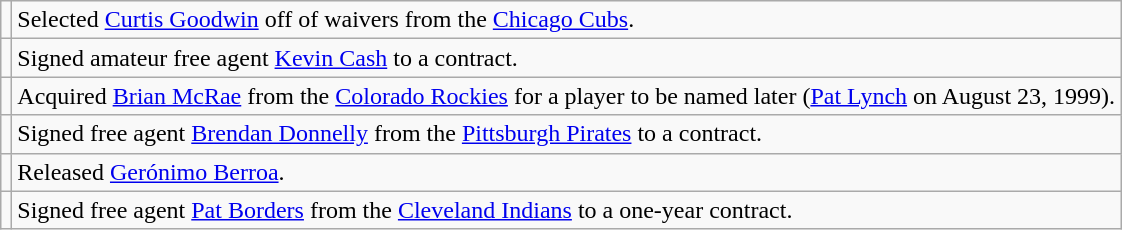<table class="wikitable">
<tr>
<td></td>
<td>Selected <a href='#'>Curtis Goodwin</a> off of waivers from the <a href='#'>Chicago Cubs</a>.</td>
</tr>
<tr>
<td></td>
<td>Signed amateur free agent <a href='#'>Kevin Cash</a> to a contract.</td>
</tr>
<tr>
<td></td>
<td>Acquired <a href='#'>Brian McRae</a> from the <a href='#'>Colorado Rockies</a> for a player to be named later (<a href='#'>Pat Lynch</a> on August 23, 1999).</td>
</tr>
<tr>
<td></td>
<td>Signed free agent <a href='#'>Brendan Donnelly</a> from the <a href='#'>Pittsburgh Pirates</a> to a contract.</td>
</tr>
<tr>
<td></td>
<td>Released <a href='#'>Gerónimo Berroa</a>.</td>
</tr>
<tr>
<td></td>
<td>Signed free agent <a href='#'>Pat Borders</a> from the <a href='#'>Cleveland Indians</a> to a one-year contract.</td>
</tr>
</table>
